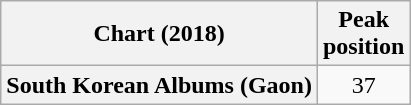<table class="wikitable plainrowheaders" style="text-align:center">
<tr>
<th scope="col">Chart (2018)</th>
<th scope="col">Peak<br>position</th>
</tr>
<tr>
<th scope="row">South Korean Albums (Gaon)</th>
<td>37</td>
</tr>
</table>
